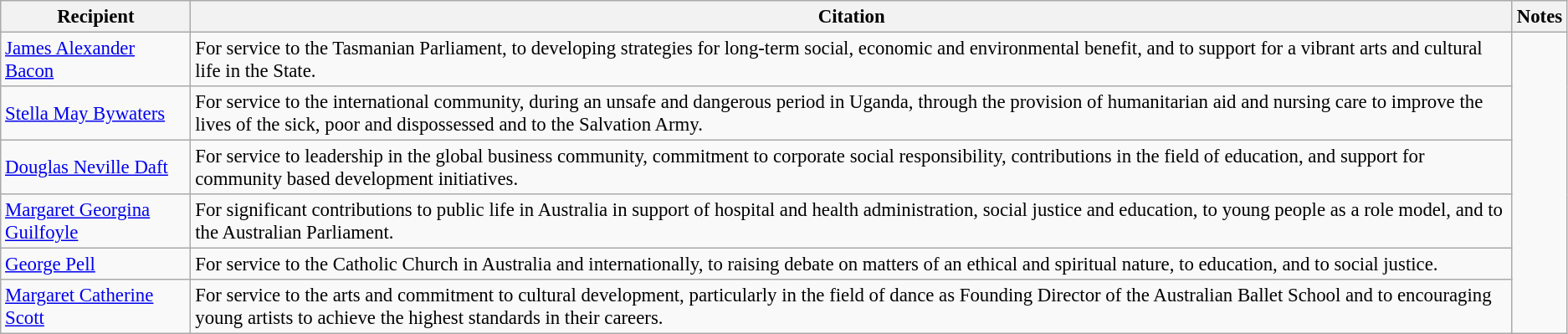<table class="wikitable" style="font-size:95%;">
<tr>
<th>Recipient</th>
<th>Citation</th>
<th>Notes</th>
</tr>
<tr>
<td> <a href='#'>James Alexander Bacon</a></td>
<td>For service to the Tasmanian Parliament, to developing strategies for long-term social, economic and environmental benefit, and to support for a vibrant arts and cultural life in the State.</td>
<td rowspan=7></td>
</tr>
<tr>
<td><a href='#'>Stella May Bywaters</a></td>
<td>For service to the international community, during an unsafe and dangerous period in Uganda, through the provision of humanitarian aid and nursing care to improve the lives of the sick, poor and dispossessed and to the Salvation Army.</td>
</tr>
<tr>
<td><a href='#'>Douglas Neville Daft</a></td>
<td>For service to leadership in the global business community, commitment to corporate social responsibility, contributions in the field of education, and support for community based development initiatives.</td>
</tr>
<tr>
<td> <a href='#'>Margaret Georgina Guilfoyle</a></td>
<td>For significant contributions to public life in Australia in support of hospital and health administration, social justice and education, to young people as a role model, and to the Australian Parliament.</td>
</tr>
<tr>
<td> <a href='#'>George Pell</a></td>
<td>For service to the Catholic Church in Australia and internationally, to raising debate on matters of an ethical and spiritual nature, to education, and to social justice.</td>
</tr>
<tr>
<td> <a href='#'>Margaret Catherine Scott</a></td>
<td>For service to the arts and commitment to cultural development, particularly in the field of dance as Founding Director of the Australian Ballet School and to encouraging young artists to achieve the highest standards in their careers.</td>
</tr>
</table>
